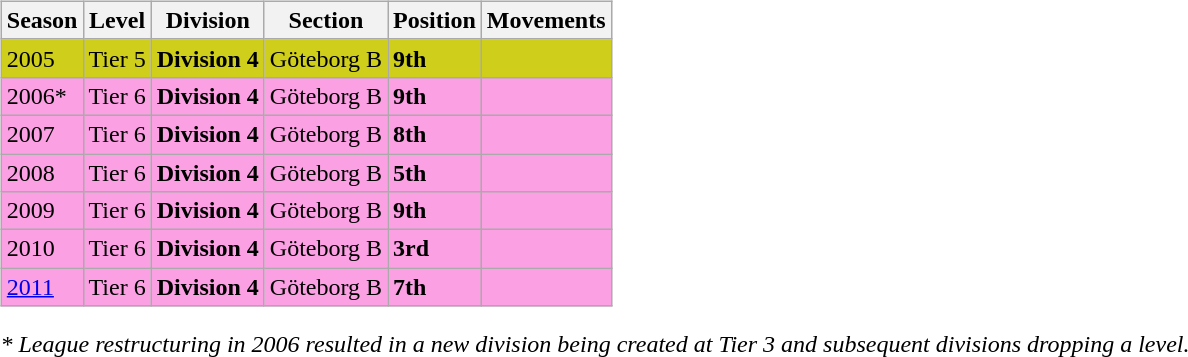<table>
<tr>
<td valign="top" width=0%><br><table class="wikitable">
<tr style="background:#f0f6fa;">
<th><strong>Season</strong></th>
<th><strong>Level</strong></th>
<th><strong>Division</strong></th>
<th><strong>Section</strong></th>
<th><strong>Position</strong></th>
<th><strong>Movements</strong></th>
</tr>
<tr>
<td style="background:#CECE1B;">2005</td>
<td style="background:#CECE1B;">Tier 5</td>
<td style="background:#CECE1B;"><strong>Division 4</strong></td>
<td style="background:#CECE1B;">Göteborg B</td>
<td style="background:#CECE1B;"><strong>9th</strong></td>
<td style="background:#CECE1B;"></td>
</tr>
<tr>
<td style="background:#FBA0E3;">2006*</td>
<td style="background:#FBA0E3;">Tier 6</td>
<td style="background:#FBA0E3;"><strong>Division 4</strong></td>
<td style="background:#FBA0E3;">Göteborg B</td>
<td style="background:#FBA0E3;"><strong>9th</strong></td>
<td style="background:#FBA0E3;"></td>
</tr>
<tr>
<td style="background:#FBA0E3;">2007</td>
<td style="background:#FBA0E3;">Tier 6</td>
<td style="background:#FBA0E3;"><strong>Division 4</strong></td>
<td style="background:#FBA0E3;">Göteborg B</td>
<td style="background:#FBA0E3;"><strong>8th</strong></td>
<td style="background:#FBA0E3;"></td>
</tr>
<tr>
<td style="background:#FBA0E3;">2008</td>
<td style="background:#FBA0E3;">Tier 6</td>
<td style="background:#FBA0E3;"><strong>Division 4</strong></td>
<td style="background:#FBA0E3;">Göteborg B</td>
<td style="background:#FBA0E3;"><strong>5th</strong></td>
<td style="background:#FBA0E3;"></td>
</tr>
<tr>
<td style="background:#FBA0E3;">2009</td>
<td style="background:#FBA0E3;">Tier 6</td>
<td style="background:#FBA0E3;"><strong>Division 4</strong></td>
<td style="background:#FBA0E3;">Göteborg B</td>
<td style="background:#FBA0E3;"><strong>9th</strong></td>
<td style="background:#FBA0E3;"></td>
</tr>
<tr>
<td style="background:#FBA0E3;">2010</td>
<td style="background:#FBA0E3;">Tier 6</td>
<td style="background:#FBA0E3;"><strong>Division 4</strong></td>
<td style="background:#FBA0E3;">Göteborg B</td>
<td style="background:#FBA0E3;"><strong>3rd</strong></td>
<td style="background:#FBA0E3;"></td>
</tr>
<tr>
<td style="background:#FBA0E3;"><a href='#'>2011</a></td>
<td style="background:#FBA0E3;">Tier 6</td>
<td style="background:#FBA0E3;"><strong>Division 4</strong></td>
<td style="background:#FBA0E3;">Göteborg B</td>
<td style="background:#FBA0E3;"><strong>7th</strong></td>
<td style="background:#FBA0E3;"></td>
</tr>
</table>
<em>* League restructuring in 2006 resulted in a new division being created at Tier 3 and subsequent divisions dropping a level.</em>


</td>
</tr>
</table>
